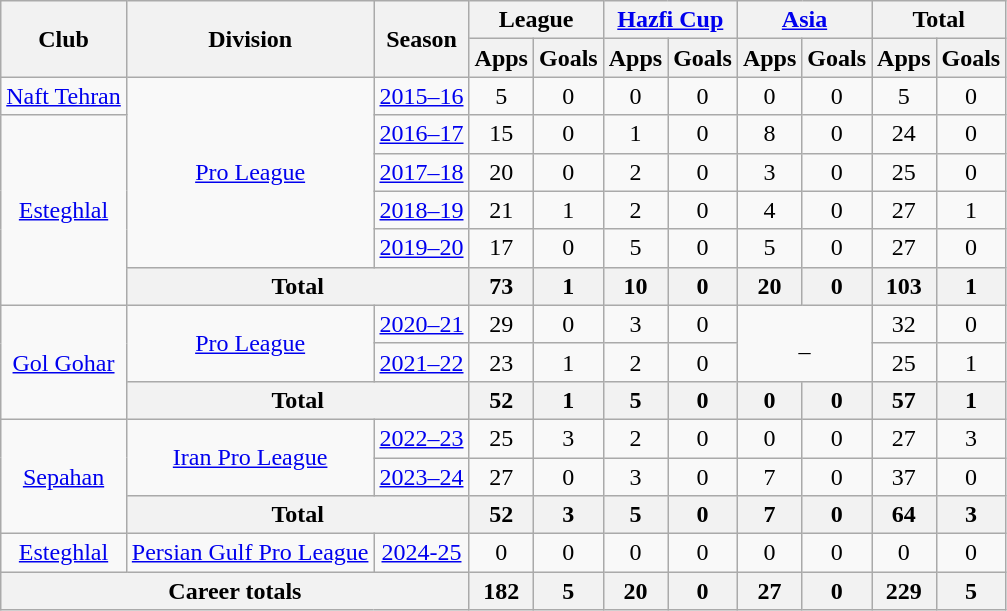<table class="wikitable" style="text-align: center;">
<tr>
<th rowspan="2">Club</th>
<th rowspan="2">Division</th>
<th rowspan="2">Season</th>
<th colspan="2">League</th>
<th colspan="2"><a href='#'>Hazfi Cup</a></th>
<th colspan="2"><a href='#'>Asia</a></th>
<th colspan="2">Total</th>
</tr>
<tr>
<th>Apps</th>
<th>Goals</th>
<th>Apps</th>
<th>Goals</th>
<th>Apps</th>
<th>Goals</th>
<th>Apps</th>
<th>Goals</th>
</tr>
<tr>
<td><a href='#'>Naft Tehran</a></td>
<td rowspan="5"><a href='#'>Pro League</a></td>
<td><a href='#'>2015–16</a></td>
<td>5</td>
<td>0</td>
<td>0</td>
<td>0</td>
<td>0</td>
<td>0</td>
<td>5</td>
<td>0</td>
</tr>
<tr>
<td rowspan="5"><a href='#'>Esteghlal</a></td>
<td><a href='#'>2016–17</a></td>
<td>15</td>
<td>0</td>
<td>1</td>
<td>0</td>
<td>8</td>
<td>0</td>
<td>24</td>
<td>0</td>
</tr>
<tr>
<td><a href='#'>2017–18</a></td>
<td>20</td>
<td>0</td>
<td>2</td>
<td>0</td>
<td>3</td>
<td>0</td>
<td>25</td>
<td>0</td>
</tr>
<tr>
<td><a href='#'>2018–19</a></td>
<td>21</td>
<td>1</td>
<td>2</td>
<td>0</td>
<td>4</td>
<td>0</td>
<td>27</td>
<td>1</td>
</tr>
<tr>
<td><a href='#'>2019–20</a></td>
<td>17</td>
<td>0</td>
<td>5</td>
<td>0</td>
<td>5</td>
<td>0</td>
<td>27</td>
<td>0</td>
</tr>
<tr>
<th colspan=2>Total</th>
<th>73</th>
<th>1</th>
<th>10</th>
<th>0</th>
<th>20</th>
<th>0</th>
<th>103</th>
<th>1</th>
</tr>
<tr>
<td rowspan="3"><a href='#'>Gol Gohar</a></td>
<td rowspan="2"><a href='#'>Pro League</a></td>
<td><a href='#'>2020–21</a></td>
<td>29</td>
<td>0</td>
<td>3</td>
<td>0</td>
<td colspan="2" rowspan="2">_</td>
<td>32</td>
<td>0</td>
</tr>
<tr>
<td><a href='#'>2021–22</a></td>
<td>23</td>
<td>1</td>
<td>2</td>
<td>0</td>
<td>25</td>
<td>1</td>
</tr>
<tr>
<th colspan=2>Total</th>
<th>52</th>
<th>1</th>
<th>5</th>
<th>0</th>
<th>0</th>
<th>0</th>
<th>57</th>
<th>1</th>
</tr>
<tr>
<td rowspan="3"><a href='#'>Sepahan</a></td>
<td rowspan="2"><a href='#'>Iran Pro League</a></td>
<td><a href='#'>2022–23</a></td>
<td>25</td>
<td>3</td>
<td>2</td>
<td>0</td>
<td>0</td>
<td>0</td>
<td>27</td>
<td>3</td>
</tr>
<tr>
<td><a href='#'>2023–24</a></td>
<td>27</td>
<td>0</td>
<td>3</td>
<td>0</td>
<td>7</td>
<td>0</td>
<td>37</td>
<td>0</td>
</tr>
<tr>
<th colspan=2>Total</th>
<th>52</th>
<th>3</th>
<th>5</th>
<th>0</th>
<th>7</th>
<th>0</th>
<th>64</th>
<th>3</th>
</tr>
<tr>
<td><a href='#'>Esteghlal</a></td>
<td><a href='#'>Persian Gulf Pro League</a></td>
<td><a href='#'>2024-25</a></td>
<td>0</td>
<td>0</td>
<td>0</td>
<td>0</td>
<td>0</td>
<td>0</td>
<td>0</td>
<td>0</td>
</tr>
<tr>
<th colspan="3">Career totals</th>
<th>182</th>
<th>5</th>
<th>20</th>
<th>0</th>
<th>27</th>
<th>0</th>
<th>229</th>
<th>5</th>
</tr>
</table>
